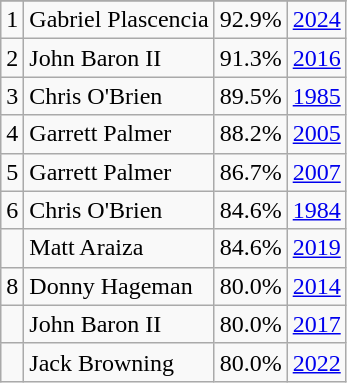<table class="wikitable">
<tr>
</tr>
<tr>
<td>1</td>
<td>Gabriel Plascencia</td>
<td><abbr>92.9%</abbr></td>
<td><a href='#'>2024</a></td>
</tr>
<tr>
<td>2</td>
<td>John Baron II</td>
<td><abbr>91.3%</abbr></td>
<td><a href='#'>2016</a></td>
</tr>
<tr>
<td>3</td>
<td>Chris O'Brien</td>
<td><abbr>89.5%</abbr></td>
<td><a href='#'>1985</a></td>
</tr>
<tr>
<td>4</td>
<td>Garrett Palmer</td>
<td><abbr>88.2%</abbr></td>
<td><a href='#'>2005</a></td>
</tr>
<tr>
<td>5</td>
<td>Garrett Palmer</td>
<td><abbr>86.7%</abbr></td>
<td><a href='#'>2007</a></td>
</tr>
<tr>
<td>6</td>
<td>Chris O'Brien</td>
<td><abbr>84.6%</abbr></td>
<td><a href='#'>1984</a></td>
</tr>
<tr>
<td></td>
<td>Matt Araiza</td>
<td><abbr>84.6%</abbr></td>
<td><a href='#'>2019</a></td>
</tr>
<tr>
<td>8</td>
<td>Donny Hageman</td>
<td><abbr>80.0%</abbr></td>
<td><a href='#'>2014</a></td>
</tr>
<tr>
<td></td>
<td>John Baron II</td>
<td><abbr>80.0%</abbr></td>
<td><a href='#'>2017</a></td>
</tr>
<tr>
<td></td>
<td>Jack Browning</td>
<td><abbr>80.0%</abbr></td>
<td><a href='#'>2022</a></td>
</tr>
</table>
